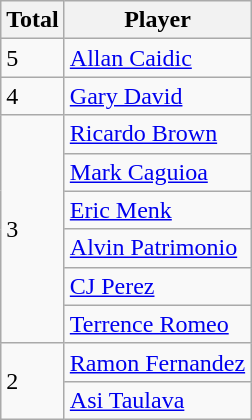<table class="wikitable">
<tr>
<th>Total</th>
<th>Player</th>
</tr>
<tr>
<td rowspan=1>5</td>
<td><a href='#'>Allan Caidic</a></td>
</tr>
<tr>
<td rowspan=1>4</td>
<td><a href='#'>Gary David</a></td>
</tr>
<tr>
<td rowspan=6>3</td>
<td><a href='#'>Ricardo Brown</a></td>
</tr>
<tr>
<td><a href='#'>Mark Caguioa</a></td>
</tr>
<tr>
<td><a href='#'>Eric Menk</a></td>
</tr>
<tr>
<td><a href='#'>Alvin Patrimonio</a></td>
</tr>
<tr>
<td><a href='#'>CJ Perez</a></td>
</tr>
<tr>
<td><a href='#'>Terrence Romeo</a></td>
</tr>
<tr>
<td rowspan=4>2</td>
<td><a href='#'>Ramon Fernandez</a></td>
</tr>
<tr>
<td><a href='#'>Asi Taulava</a></td>
</tr>
</table>
